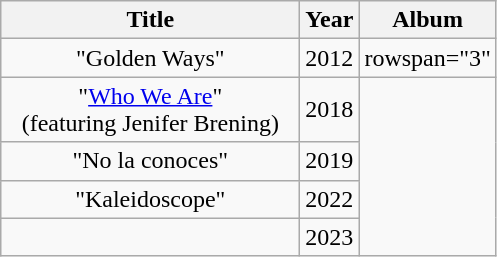<table class="wikitable plainrowheaders" style="text-align:center;">
<tr>
<th scope="col" style="width:12em;">Title</th>
<th scope="col" style="width:1em;">Year</th>
<th scope="col">Album</th>
</tr>
<tr>
<td scope="row">"Golden Ways"</td>
<td>2012</td>
<td>rowspan="3" </td>
</tr>
<tr>
<td scope="row">"<a href='#'>Who We Are</a>"<br><span>(featuring Jenifer Brening)</span></td>
<td>2018</td>
</tr>
<tr>
<td scope="row">"No la conoces"</td>
<td>2019</td>
</tr>
<tr>
<td>"Kaleidoscope"</td>
<td scope="row">2022</td>
</tr>
<tr>
<td></td>
<td>2023</td>
</tr>
</table>
